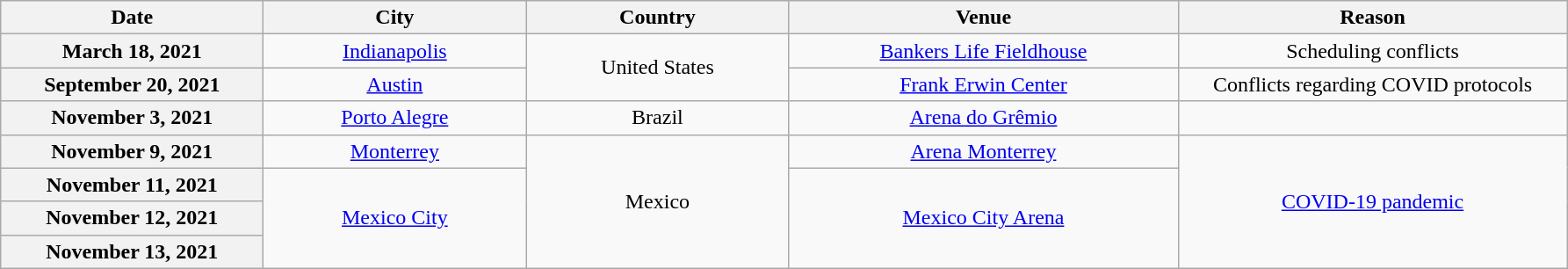<table class="wikitable plainrowheaders" style="text-align:center;">
<tr>
<th scope="col" style="width:12em;">Date</th>
<th scope="col" style="width:12em;">City</th>
<th scope="col" style="width:12em;">Country</th>
<th scope="col" style="width:18em;">Venue</th>
<th scope="col" style="width:18em;">Reason</th>
</tr>
<tr>
<th scope="row">March 18, 2021</th>
<td><a href='#'>Indianapolis</a></td>
<td rowspan="2">United States</td>
<td><a href='#'>Bankers Life Fieldhouse</a></td>
<td>Scheduling conflicts</td>
</tr>
<tr>
<th scope="row">September 20, 2021</th>
<td><a href='#'>Austin</a></td>
<td><a href='#'>Frank Erwin Center</a></td>
<td>Conflicts regarding COVID protocols </td>
</tr>
<tr>
<th scope="row">November 3, 2021</th>
<td><a href='#'>Porto Alegre</a></td>
<td>Brazil</td>
<td><a href='#'>Arena do Grêmio</a></td>
<td></td>
</tr>
<tr>
<th scope="row">November 9, 2021</th>
<td><a href='#'>Monterrey</a></td>
<td rowspan="4">Mexico</td>
<td><a href='#'>Arena Monterrey</a></td>
<td rowspan="4"><a href='#'>COVID-19 pandemic</a></td>
</tr>
<tr>
<th scope="row">November 11, 2021</th>
<td rowspan="3"><a href='#'>Mexico City</a></td>
<td rowspan="3"><a href='#'>Mexico City Arena</a></td>
</tr>
<tr>
<th scope="row">November 12, 2021</th>
</tr>
<tr>
<th scope="row">November 13, 2021</th>
</tr>
</table>
